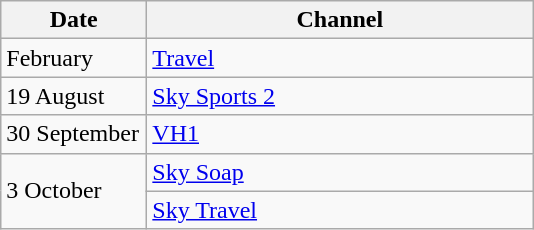<table class="wikitable">
<tr>
<th width=90>Date</th>
<th width=250>Channel</th>
</tr>
<tr>
<td>February</td>
<td><a href='#'>Travel</a></td>
</tr>
<tr>
<td>19 August</td>
<td><a href='#'>Sky Sports 2</a></td>
</tr>
<tr>
<td>30 September</td>
<td><a href='#'>VH1</a></td>
</tr>
<tr>
<td rowspan="2">3 October</td>
<td><a href='#'>Sky Soap</a></td>
</tr>
<tr>
<td><a href='#'>Sky Travel</a></td>
</tr>
</table>
